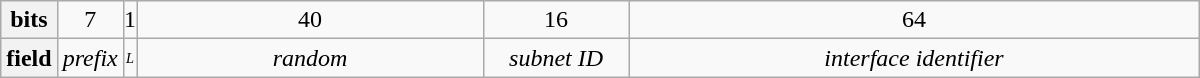<table class="wikitable" style="width: 800px">
<tr>
<th style="width:0;">bits</th>
<td style="text-align: center; width: 5.47%; padding: 0;">7</td>
<td style="text-align: center; width: 0.78%; padding: 0;">1</td>
<td style="text-align: center; width: 30.25%;">40</td>
<td style="text-align: center; width: 12.5%;">16</td>
<td style="text-align: center; width: 50%;">64</td>
</tr>
<tr>
<th style="width:0;">field</th>
<td style="text-align: center;"><em>prefix</em></td>
<td style="text-align: center; font-size: .6em; padding: 0;"><em>L</em></td>
<td style="text-align: center;"><em>random</em></td>
<td style="text-align: center;"><em>subnet ID</em></td>
<td style="text-align: center;"><em>interface identifier</em></td>
</tr>
</table>
